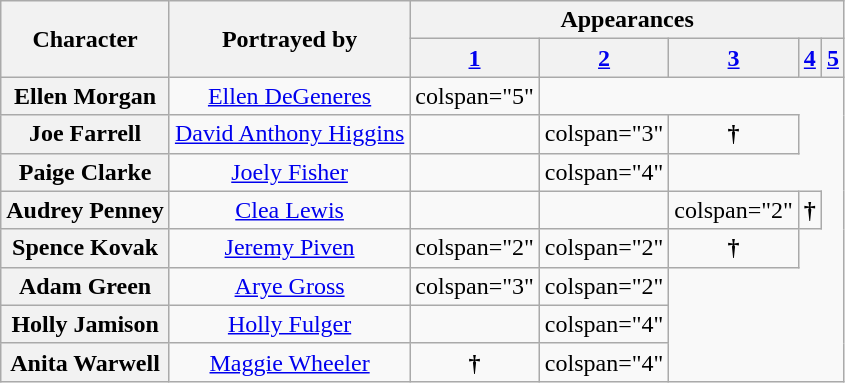<table class="wikitable" style="text-align:center; width:auto">
<tr>
<th rowspan="2" scope="col">Character</th>
<th rowspan="2" scope="col">Portrayed by</th>
<th colspan="5" scope="col">Appearances</th>
</tr>
<tr>
<th scope="col"><a href='#'>1</a></th>
<th scope="col"><a href='#'>2</a></th>
<th scope="col"><a href='#'>3</a></th>
<th scope="col"><a href='#'>4</a></th>
<th scope="col"><a href='#'>5</a></th>
</tr>
<tr>
<th scope="row">Ellen Morgan</th>
<td><a href='#'>Ellen DeGeneres</a></td>
<td>colspan="5" </td>
</tr>
<tr>
<th scope="row">Joe Farrell</th>
<td><a href='#'>David Anthony Higgins</a></td>
<td></td>
<td>colspan="3" </td>
<td><strong>†</strong></td>
</tr>
<tr>
<th scope="row">Paige Clarke</th>
<td><a href='#'>Joely Fisher</a></td>
<td></td>
<td>colspan="4" </td>
</tr>
<tr>
<th scope="row">Audrey Penney</th>
<td><a href='#'>Clea Lewis</a></td>
<td></td>
<td></td>
<td>colspan="2" </td>
<td><strong>†</strong></td>
</tr>
<tr>
<th scope="row">Spence Kovak</th>
<td><a href='#'>Jeremy Piven</a></td>
<td>colspan="2" </td>
<td>colspan="2" </td>
<td><strong>†</strong></td>
</tr>
<tr>
<th scope="row">Adam Green</th>
<td><a href='#'>Arye Gross</a></td>
<td>colspan="3" </td>
<td>colspan="2" </td>
</tr>
<tr>
<th scope="row">Holly Jamison</th>
<td><a href='#'>Holly Fulger</a></td>
<td></td>
<td>colspan="4" </td>
</tr>
<tr>
<th scope="row">Anita Warwell</th>
<td><a href='#'>Maggie Wheeler</a></td>
<td><strong>†</strong></td>
<td>colspan="4" </td>
</tr>
</table>
